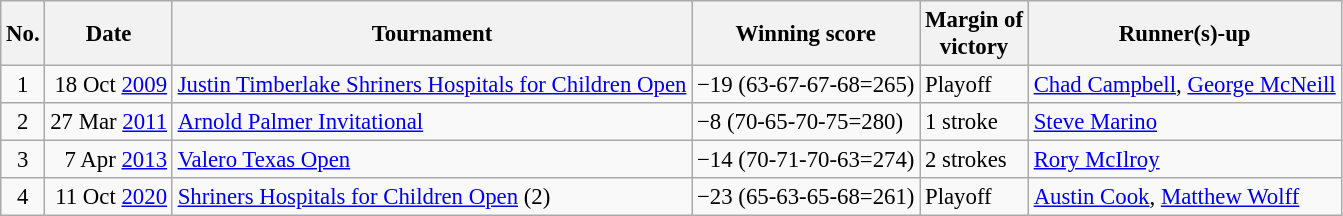<table class="wikitable" style="font-size:95%;">
<tr>
<th>No.</th>
<th>Date</th>
<th>Tournament</th>
<th>Winning score</th>
<th>Margin of<br>victory</th>
<th>Runner(s)-up</th>
</tr>
<tr>
<td align=center>1</td>
<td align=right>18 Oct <a href='#'>2009</a></td>
<td><a href='#'>Justin Timberlake Shriners Hospitals for Children Open</a></td>
<td>−19 (63-67-67-68=265)</td>
<td>Playoff</td>
<td> <a href='#'>Chad Campbell</a>,  <a href='#'>George McNeill</a></td>
</tr>
<tr>
<td align=center>2</td>
<td align=right>27 Mar <a href='#'>2011</a></td>
<td><a href='#'>Arnold Palmer Invitational</a></td>
<td>−8 (70-65-70-75=280)</td>
<td>1 stroke</td>
<td> <a href='#'>Steve Marino</a></td>
</tr>
<tr>
<td align=center>3</td>
<td align=right>7 Apr <a href='#'>2013</a></td>
<td><a href='#'>Valero Texas Open</a></td>
<td>−14 (70-71-70-63=274)</td>
<td>2 strokes</td>
<td> <a href='#'>Rory McIlroy</a></td>
</tr>
<tr>
<td align=center>4</td>
<td align=right>11 Oct <a href='#'>2020</a></td>
<td><a href='#'>Shriners Hospitals for Children Open</a> (2)</td>
<td>−23 (65-63-65-68=261)</td>
<td>Playoff</td>
<td> <a href='#'>Austin Cook</a>,  <a href='#'>Matthew Wolff</a></td>
</tr>
</table>
